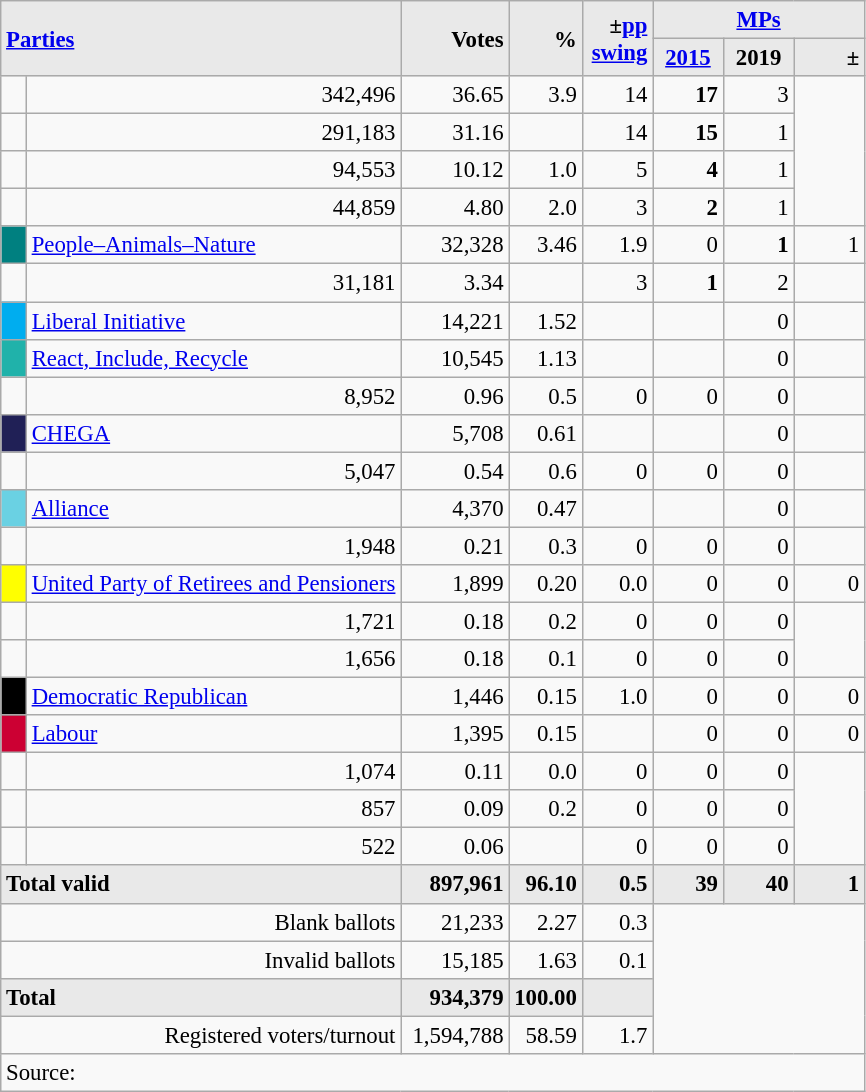<table class="wikitable" style="text-align:right; font-size:95%;">
<tr>
<th rowspan="2" colspan="2" style="background:#e9e9e9; text-align:left;" alignleft><a href='#'>Parties</a></th>
<th rowspan="2" style="background:#e9e9e9; text-align:right;">Votes</th>
<th rowspan="2" style="background:#e9e9e9; text-align:right;">%</th>
<th rowspan="2" style="background:#e9e9e9; text-align:right;">±<a href='#'>pp</a> <a href='#'>swing</a></th>
<th colspan="3" style="background:#e9e9e9; text-align:center;"><a href='#'>MPs</a></th>
</tr>
<tr style="background-color:#E9E9E9">
<th style="background-color:#E9E9E9;text-align:center;"><a href='#'>2015</a></th>
<th style="background-color:#E9E9E9;text-align:center;">2019</th>
<th style="background:#e9e9e9; text-align:right;">±</th>
</tr>
<tr>
<td></td>
<td>342,496</td>
<td>36.65</td>
<td>3.9</td>
<td>14</td>
<td><strong>17</strong></td>
<td>3</td>
</tr>
<tr>
<td></td>
<td>291,183</td>
<td>31.16</td>
<td></td>
<td>14</td>
<td><strong>15</strong></td>
<td>1</td>
</tr>
<tr>
<td></td>
<td>94,553</td>
<td>10.12</td>
<td>1.0</td>
<td>5</td>
<td><strong>4</strong></td>
<td>1</td>
</tr>
<tr>
<td></td>
<td>44,859</td>
<td>4.80</td>
<td>2.0</td>
<td>3</td>
<td><strong>2</strong></td>
<td>1</td>
</tr>
<tr>
<td style="width: 10px" bgcolor="teal" align="center"></td>
<td align="left"><a href='#'>People–Animals–Nature</a></td>
<td>32,328</td>
<td>3.46</td>
<td>1.9</td>
<td>0</td>
<td><strong>1</strong></td>
<td>1</td>
</tr>
<tr>
<td></td>
<td>31,181</td>
<td>3.34</td>
<td></td>
<td>3</td>
<td><strong>1</strong></td>
<td>2</td>
</tr>
<tr>
<td style="width: 10px" bgcolor="#00ADEF" align="center"></td>
<td align="left"><a href='#'>Liberal Initiative</a></td>
<td>14,221</td>
<td>1.52</td>
<td></td>
<td></td>
<td>0</td>
<td></td>
</tr>
<tr>
<td style="width: 10px" bgcolor=LightSeaGreen align="center"></td>
<td align=left><a href='#'>React, Include, Recycle</a></td>
<td>10,545</td>
<td>1.13</td>
<td></td>
<td></td>
<td>0</td>
<td></td>
</tr>
<tr>
<td></td>
<td>8,952</td>
<td>0.96</td>
<td>0.5</td>
<td>0</td>
<td>0</td>
<td>0</td>
</tr>
<tr>
<td style="width: 10px" bgcolor="#202056" align="center"></td>
<td align="left"><a href='#'>CHEGA</a></td>
<td>5,708</td>
<td>0.61</td>
<td></td>
<td></td>
<td>0</td>
<td></td>
</tr>
<tr>
<td></td>
<td>5,047</td>
<td>0.54</td>
<td>0.6</td>
<td>0</td>
<td>0</td>
<td>0</td>
</tr>
<tr>
<td style="width: 10px" bgcolor="#6AD1E3" align="center"></td>
<td align="left"><a href='#'>Alliance</a></td>
<td>4,370</td>
<td>0.47</td>
<td></td>
<td></td>
<td>0</td>
<td></td>
</tr>
<tr>
<td></td>
<td>1,948</td>
<td>0.21</td>
<td>0.3</td>
<td>0</td>
<td>0</td>
<td>0</td>
</tr>
<tr>
<td style="width: 10px" bgcolor=yellow align="center"></td>
<td align=left><a href='#'>United Party of Retirees and Pensioners</a></td>
<td>1,899</td>
<td>0.20</td>
<td>0.0</td>
<td>0</td>
<td>0</td>
<td>0</td>
</tr>
<tr>
<td></td>
<td>1,721</td>
<td>0.18</td>
<td>0.2</td>
<td>0</td>
<td>0</td>
<td>0</td>
</tr>
<tr>
<td></td>
<td>1,656</td>
<td>0.18</td>
<td>0.1</td>
<td>0</td>
<td>0</td>
<td>0</td>
</tr>
<tr>
<td style="width: 10px" bgcolor=black align="center"></td>
<td align=left><a href='#'>Democratic Republican</a></td>
<td>1,446</td>
<td>0.15</td>
<td>1.0</td>
<td>0</td>
<td>0</td>
<td>0</td>
</tr>
<tr>
<td style="width: 10px" bgcolor=#CC0033 align="center"></td>
<td align=left><a href='#'>Labour</a></td>
<td>1,395</td>
<td>0.15</td>
<td></td>
<td>0</td>
<td>0</td>
<td>0</td>
</tr>
<tr>
<td></td>
<td>1,074</td>
<td>0.11</td>
<td>0.0</td>
<td>0</td>
<td>0</td>
<td>0</td>
</tr>
<tr>
<td></td>
<td>857</td>
<td>0.09</td>
<td>0.2</td>
<td>0</td>
<td>0</td>
<td>0</td>
</tr>
<tr>
<td></td>
<td>522</td>
<td>0.06</td>
<td></td>
<td>0</td>
<td>0</td>
<td>0</td>
</tr>
<tr>
<td colspan=2 align=left style="background-color:#E9E9E9"><strong>Total valid</strong></td>
<td width="65" align="right" style="background-color:#E9E9E9"><strong>897,961</strong></td>
<td width="40" align="right" style="background-color:#E9E9E9"><strong>96.10</strong></td>
<td width="40" align="right" style="background-color:#E9E9E9"><strong>0.5</strong></td>
<td width="40" align="right" style="background-color:#E9E9E9"><strong>39</strong></td>
<td width="40" align="right" style="background-color:#E9E9E9"><strong>40</strong></td>
<td width="40" align="right" style="background-color:#E9E9E9"><strong>1</strong></td>
</tr>
<tr>
<td colspan=2>Blank ballots</td>
<td>21,233</td>
<td>2.27</td>
<td>0.3</td>
<td colspan=4 rowspan=4></td>
</tr>
<tr>
<td colspan=2>Invalid ballots</td>
<td>15,185</td>
<td>1.63</td>
<td>0.1</td>
</tr>
<tr>
<td colspan=2 width="259" align=left style="background-color:#E9E9E9"><strong>Total</strong></td>
<td width="50" align="right" style="background-color:#E9E9E9"><strong>934,379</strong></td>
<td width="40" align="right" style="background-color:#E9E9E9"><strong>100.00</strong></td>
<td width="40" align="right" style="background-color:#E9E9E9"></td>
</tr>
<tr>
<td colspan=2>Registered voters/turnout</td>
<td>1,594,788</td>
<td>58.59</td>
<td>1.7</td>
</tr>
<tr>
<td colspan=11 align=left>Source: </td>
</tr>
</table>
